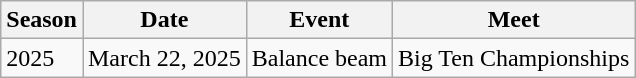<table class="wikitable">
<tr>
<th>Season</th>
<th>Date</th>
<th>Event</th>
<th>Meet</th>
</tr>
<tr>
<td rowspan="1">2025</td>
<td>March 22, 2025</td>
<td>Balance beam</td>
<td>Big Ten Championships</td>
</tr>
</table>
